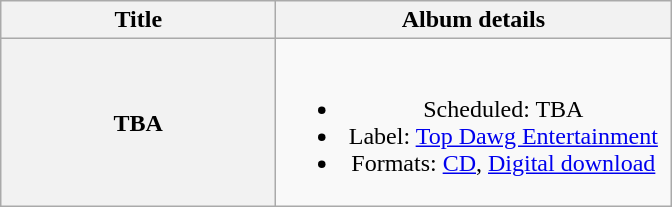<table class="wikitable plainrowheaders" style="text-align:center;">
<tr>
<th scope="col" style="width:11em;">Title</th>
<th scope="col" style="width:16em;">Album details</th>
</tr>
<tr>
<th scope="row">TBA</th>
<td><br><ul><li>Scheduled: TBA</li><li>Label: <a href='#'>Top Dawg Entertainment</a></li><li>Formats: <a href='#'>CD</a>, <a href='#'>Digital download</a></li></ul></td>
</tr>
</table>
